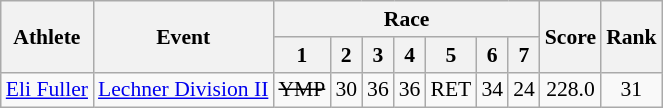<table class=wikitable style="font-size:90%">
<tr>
<th rowspan="2">Athlete</th>
<th rowspan="2">Event</th>
<th colspan="7">Race</th>
<th rowspan="2">Score</th>
<th rowspan="2">Rank</th>
</tr>
<tr>
<th>1</th>
<th>2</th>
<th>3</th>
<th>4</th>
<th>5</th>
<th>6</th>
<th>7</th>
</tr>
<tr>
<td align=left><a href='#'>Eli Fuller</a></td>
<td><a href='#'>Lechner Division II</a></td>
<td><s>YMP</s></td>
<td>30</td>
<td>36</td>
<td>36</td>
<td>RET</td>
<td>34</td>
<td>24</td>
<td align=center>228.0</td>
<td align=center>31</td>
</tr>
</table>
